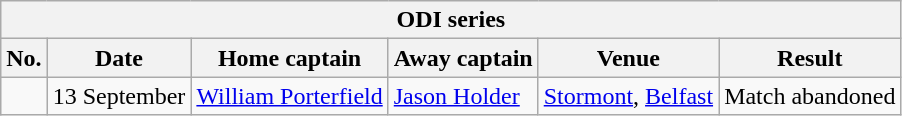<table class="wikitable">
<tr>
<th colspan="6">ODI series</th>
</tr>
<tr>
<th>No.</th>
<th>Date</th>
<th>Home captain</th>
<th>Away captain</th>
<th>Venue</th>
<th>Result</th>
</tr>
<tr>
<td></td>
<td>13 September</td>
<td><a href='#'>William Porterfield</a></td>
<td><a href='#'>Jason Holder</a></td>
<td><a href='#'>Stormont</a>, <a href='#'>Belfast</a></td>
<td>Match abandoned</td>
</tr>
</table>
